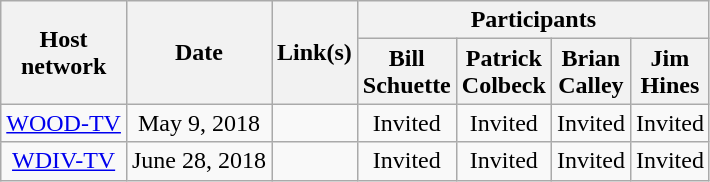<table class="wikitable">
<tr>
<th rowspan="2">Host<br>network</th>
<th rowspan="2">Date</th>
<th rowspan="2">Link(s)</th>
<th colspan="6">Participants</th>
</tr>
<tr>
<th>Bill<br>Schuette</th>
<th>Patrick<br>Colbeck</th>
<th>Brian<br>Calley</th>
<th>Jim<br>Hines</th>
</tr>
<tr>
<td align=center><a href='#'>WOOD-TV</a></td>
<td align=center>May 9, 2018</td>
<td align=center></td>
<td align=center>Invited</td>
<td align=center>Invited</td>
<td align=center>Invited</td>
<td align=center>Invited</td>
</tr>
<tr>
<td align=center><a href='#'>WDIV-TV</a></td>
<td align=center>June 28, 2018</td>
<td align=center></td>
<td align=center>Invited</td>
<td align=center>Invited</td>
<td align=center>Invited</td>
<td align=center>Invited</td>
</tr>
</table>
